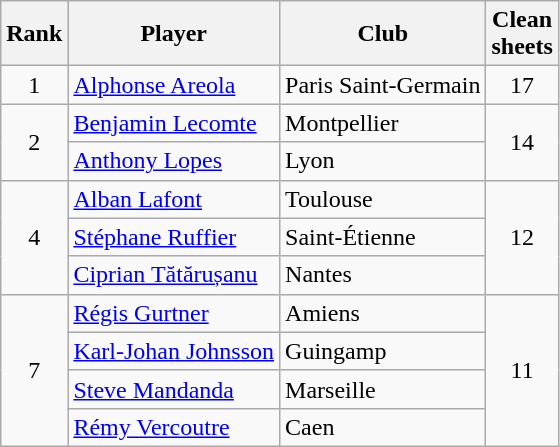<table class="wikitable" style="text-align:center">
<tr>
<th>Rank</th>
<th>Player</th>
<th>Club</th>
<th>Clean<br>sheets</th>
</tr>
<tr>
<td>1</td>
<td align="left"> <a href='#'>Alphonse Areola</a></td>
<td align="left">Paris Saint-Germain</td>
<td>17</td>
</tr>
<tr>
<td rowspan="2">2</td>
<td align="left"> <a href='#'>Benjamin Lecomte</a></td>
<td align="left">Montpellier</td>
<td rowspan="2">14</td>
</tr>
<tr>
<td align="left"> <a href='#'>Anthony Lopes</a></td>
<td align="left">Lyon</td>
</tr>
<tr>
<td rowspan="3">4</td>
<td align="left"> <a href='#'>Alban Lafont</a></td>
<td align="left">Toulouse</td>
<td rowspan="3">12</td>
</tr>
<tr>
<td align="left"> <a href='#'>Stéphane Ruffier</a></td>
<td align="left">Saint-Étienne</td>
</tr>
<tr>
<td align="left"> <a href='#'>Ciprian Tătărușanu</a></td>
<td align="left">Nantes</td>
</tr>
<tr>
<td rowspan="4">7</td>
<td align="left"> <a href='#'>Régis Gurtner</a></td>
<td align="left">Amiens</td>
<td rowspan="4">11</td>
</tr>
<tr>
<td align="left"> <a href='#'>Karl-Johan Johnsson</a></td>
<td align="left">Guingamp</td>
</tr>
<tr>
<td align="left"> <a href='#'>Steve Mandanda</a></td>
<td align="left">Marseille</td>
</tr>
<tr>
<td align="left"> <a href='#'>Rémy Vercoutre</a></td>
<td align="left">Caen</td>
</tr>
</table>
